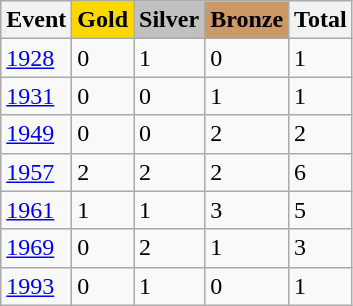<table class="wikitable">
<tr>
<th>Event</th>
<td style="background:gold; font-weight:bold;">Gold</td>
<td style="background:silver; font-weight:bold;">Silver</td>
<td style="background:#c96; font-weight:bold;">Bronze</td>
<th>Total</th>
</tr>
<tr>
<td><a href='#'>1928</a></td>
<td>0</td>
<td>1</td>
<td>0</td>
<td>1</td>
</tr>
<tr>
<td><a href='#'>1931</a></td>
<td>0</td>
<td>0</td>
<td>1</td>
<td>1</td>
</tr>
<tr>
<td><a href='#'>1949</a></td>
<td>0</td>
<td>0</td>
<td>2</td>
<td>2</td>
</tr>
<tr>
<td><a href='#'>1957</a></td>
<td>2</td>
<td>2</td>
<td>2</td>
<td>6</td>
</tr>
<tr>
<td><a href='#'>1961</a></td>
<td>1</td>
<td>1</td>
<td>3</td>
<td>5</td>
</tr>
<tr>
<td><a href='#'>1969</a></td>
<td>0</td>
<td>2</td>
<td>1</td>
<td>3</td>
</tr>
<tr>
<td><a href='#'>1993</a></td>
<td>0</td>
<td>1</td>
<td>0</td>
<td>1</td>
</tr>
</table>
